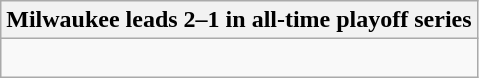<table class="wikitable collapsible collapsed">
<tr>
<th>Milwaukee leads 2–1 in all-time playoff series</th>
</tr>
<tr>
<td><br>

</td>
</tr>
</table>
